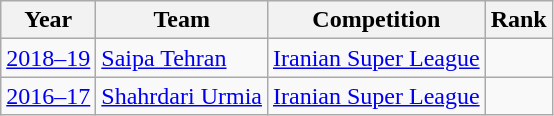<table class="wikitable">
<tr>
<th>Year</th>
<th>Team</th>
<th>Competition</th>
<th>Rank</th>
</tr>
<tr>
<td><a href='#'>2018–19</a></td>
<td><a href='#'>Saipa Tehran</a></td>
<td><a href='#'>Iranian Super League</a></td>
<td></td>
</tr>
<tr>
<td><a href='#'>2016–17</a></td>
<td><a href='#'>Shahrdari Urmia</a></td>
<td><a href='#'>Iranian Super League</a></td>
<td></td>
</tr>
</table>
